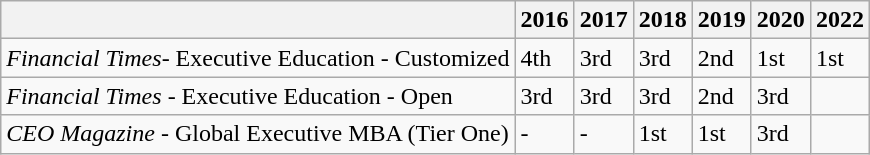<table class="wikitable">
<tr>
<th></th>
<th>2016</th>
<th>2017</th>
<th>2018</th>
<th>2019</th>
<th>2020</th>
<th>2022</th>
</tr>
<tr>
<td><em>Financial Times</em>- Executive Education - Customized</td>
<td>4th</td>
<td>3rd</td>
<td>3rd</td>
<td>2nd</td>
<td>1st</td>
<td>1st</td>
</tr>
<tr>
<td><em>Financial Times</em> - Executive Education - Open</td>
<td>3rd</td>
<td>3rd</td>
<td>3rd</td>
<td>2nd</td>
<td>3rd</td>
<td></td>
</tr>
<tr>
<td><em>CEO Magazine</em> - Global Executive MBA (Tier One)</td>
<td>-</td>
<td>-</td>
<td>1st</td>
<td>1st</td>
<td>3rd</td>
<td></td>
</tr>
</table>
